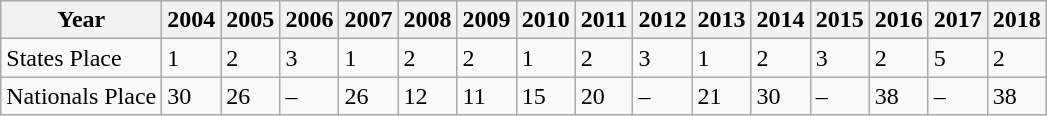<table class="wikitable">
<tr>
<th>Year</th>
<th>2004</th>
<th>2005</th>
<th>2006</th>
<th>2007</th>
<th>2008</th>
<th>2009</th>
<th>2010</th>
<th>2011</th>
<th>2012</th>
<th>2013</th>
<th>2014</th>
<th>2015</th>
<th>2016</th>
<th>2017</th>
<th>2018</th>
</tr>
<tr>
<td>States Place</td>
<td>1</td>
<td>2</td>
<td>3</td>
<td>1</td>
<td>2</td>
<td>2</td>
<td>1</td>
<td>2</td>
<td>3</td>
<td>1</td>
<td>2</td>
<td>3</td>
<td>2</td>
<td>5</td>
<td>2</td>
</tr>
<tr>
<td>Nationals Place</td>
<td>30</td>
<td>26</td>
<td>–</td>
<td>26</td>
<td>12</td>
<td>11</td>
<td>15</td>
<td>20</td>
<td>–</td>
<td>21</td>
<td>30</td>
<td>–</td>
<td>38</td>
<td>–</td>
<td>38</td>
</tr>
</table>
